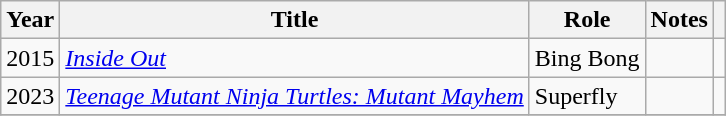<table class="wikitable">
<tr>
<th>Year</th>
<th>Title</th>
<th>Role</th>
<th>Notes</th>
<th></th>
</tr>
<tr>
<td>2015</td>
<td><em><a href='#'>Inside Out</a></em></td>
<td>Bing Bong</td>
<td></td>
<td></td>
</tr>
<tr>
<td>2023</td>
<td><em><a href='#'>Teenage Mutant Ninja Turtles: Mutant Mayhem</a></em></td>
<td>Superfly</td>
<td></td>
<td></td>
</tr>
<tr>
</tr>
</table>
